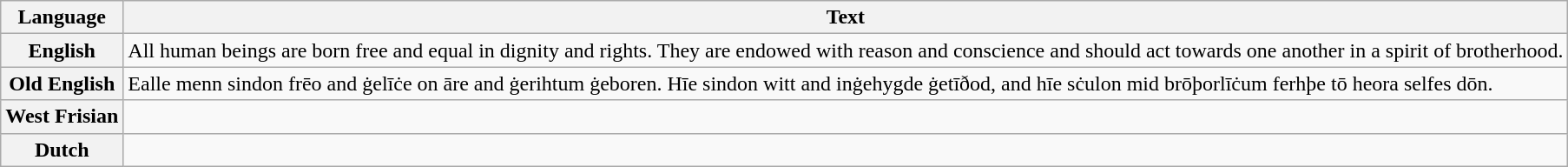<table class="wikitable plainrowheaders">
<tr>
<th scope="col">Language</th>
<th scope="col">Text</th>
</tr>
<tr>
<th scope="row">English</th>
<td>All human beings are born free and equal in dignity and rights. They are endowed with reason and conscience and should act towards one another in a spirit of brotherhood.</td>
</tr>
<tr>
<th scope="row">Old English</th>
<td>Ealle menn sindon frēo and ġelīċe on āre and ġerihtum ġeboren. Hīe sindon witt and inġehygde ġetīðod, and hīe sċulon mid brōþorlīċum ferhþe tō heora selfes dōn.</td>
</tr>
<tr>
<th scope="row">West Frisian</th>
<td></td>
</tr>
<tr>
<th scope="row">Dutch</th>
<td></td>
</tr>
</table>
